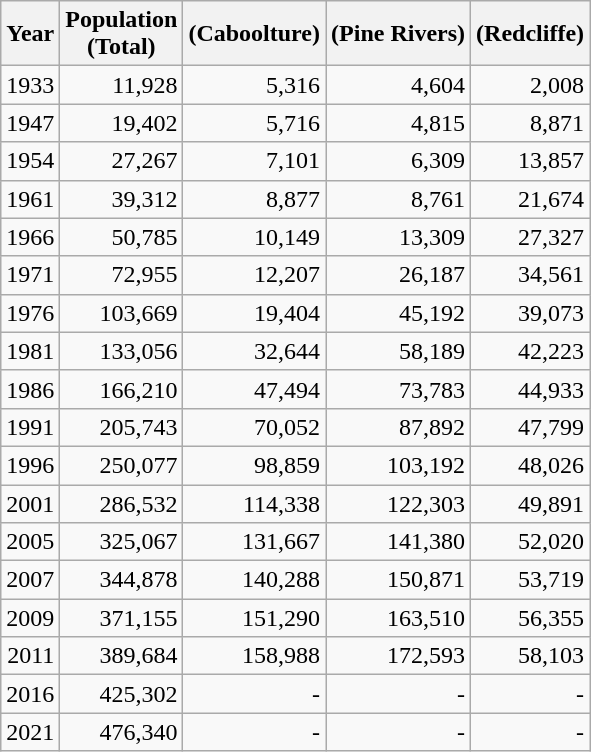<table class="wikitable" style="text-align:right;">
<tr>
<th>Year</th>
<th>Population<br>(Total)</th>
<th>(Caboolture)</th>
<th>(Pine Rivers)</th>
<th>(Redcliffe)</th>
</tr>
<tr>
<td>1933</td>
<td>11,928</td>
<td>5,316</td>
<td>4,604</td>
<td>2,008</td>
</tr>
<tr>
<td>1947</td>
<td>19,402</td>
<td>5,716</td>
<td>4,815</td>
<td>8,871</td>
</tr>
<tr>
<td>1954</td>
<td>27,267</td>
<td>7,101</td>
<td>6,309</td>
<td>13,857</td>
</tr>
<tr>
<td>1961</td>
<td>39,312</td>
<td>8,877</td>
<td>8,761</td>
<td>21,674</td>
</tr>
<tr>
<td>1966</td>
<td>50,785</td>
<td>10,149</td>
<td>13,309</td>
<td>27,327</td>
</tr>
<tr>
<td>1971</td>
<td>72,955</td>
<td>12,207</td>
<td>26,187</td>
<td>34,561</td>
</tr>
<tr>
<td>1976</td>
<td>103,669</td>
<td>19,404</td>
<td>45,192</td>
<td>39,073</td>
</tr>
<tr>
<td>1981</td>
<td>133,056</td>
<td>32,644</td>
<td>58,189</td>
<td>42,223</td>
</tr>
<tr>
<td>1986</td>
<td>166,210</td>
<td>47,494</td>
<td>73,783</td>
<td>44,933</td>
</tr>
<tr>
<td>1991</td>
<td>205,743</td>
<td>70,052</td>
<td>87,892</td>
<td>47,799</td>
</tr>
<tr>
<td>1996</td>
<td>250,077</td>
<td>98,859</td>
<td>103,192</td>
<td>48,026</td>
</tr>
<tr>
<td>2001</td>
<td>286,532</td>
<td>114,338</td>
<td>122,303</td>
<td>49,891</td>
</tr>
<tr>
<td>2005</td>
<td>325,067</td>
<td>131,667</td>
<td>141,380</td>
<td>52,020</td>
</tr>
<tr>
<td>2007</td>
<td>344,878</td>
<td>140,288</td>
<td>150,871</td>
<td>53,719</td>
</tr>
<tr>
<td>2009</td>
<td>371,155</td>
<td>151,290</td>
<td>163,510</td>
<td>56,355</td>
</tr>
<tr>
<td>2011</td>
<td>389,684</td>
<td>158,988</td>
<td>172,593</td>
<td>58,103</td>
</tr>
<tr>
<td>2016</td>
<td>425,302</td>
<td>-</td>
<td>-</td>
<td>-</td>
</tr>
<tr>
<td>2021</td>
<td>476,340</td>
<td>-</td>
<td>-</td>
<td>-</td>
</tr>
</table>
